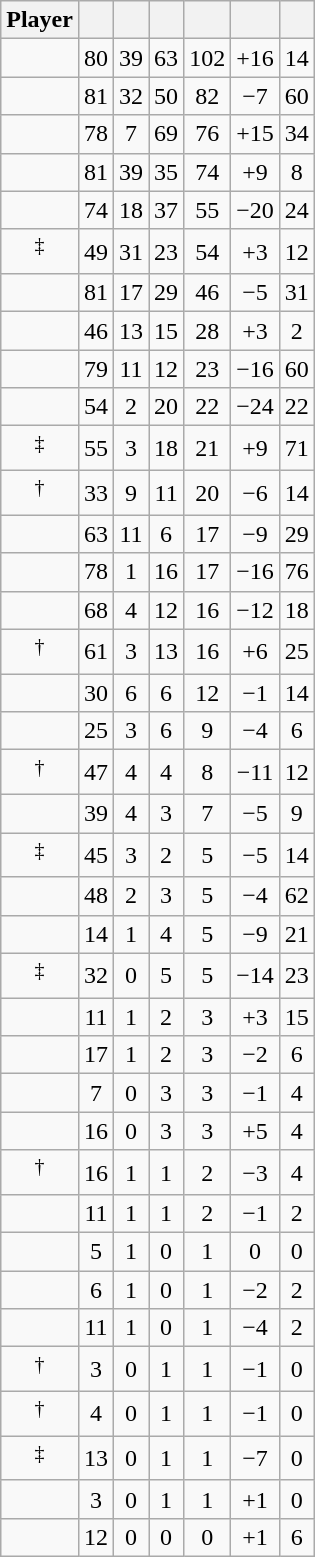<table class="wikitable sortable" style="text-align:center;">
<tr>
<th>Player</th>
<th></th>
<th></th>
<th></th>
<th></th>
<th data-sort-type="number"></th>
<th></th>
</tr>
<tr>
<td></td>
<td>80</td>
<td>39</td>
<td>63</td>
<td>102</td>
<td>+16</td>
<td>14</td>
</tr>
<tr>
<td></td>
<td>81</td>
<td>32</td>
<td>50</td>
<td>82</td>
<td>−7</td>
<td>60</td>
</tr>
<tr>
<td></td>
<td>78</td>
<td>7</td>
<td>69</td>
<td>76</td>
<td>+15</td>
<td>34</td>
</tr>
<tr>
<td></td>
<td>81</td>
<td>39</td>
<td>35</td>
<td>74</td>
<td>+9</td>
<td>8</td>
</tr>
<tr>
<td></td>
<td>74</td>
<td>18</td>
<td>37</td>
<td>55</td>
<td>−20</td>
<td>24</td>
</tr>
<tr>
<td><sup>‡</sup></td>
<td>49</td>
<td>31</td>
<td>23</td>
<td>54</td>
<td>+3</td>
<td>12</td>
</tr>
<tr>
<td></td>
<td>81</td>
<td>17</td>
<td>29</td>
<td>46</td>
<td>−5</td>
<td>31</td>
</tr>
<tr>
<td></td>
<td>46</td>
<td>13</td>
<td>15</td>
<td>28</td>
<td>+3</td>
<td>2</td>
</tr>
<tr>
<td></td>
<td>79</td>
<td>11</td>
<td>12</td>
<td>23</td>
<td>−16</td>
<td>60</td>
</tr>
<tr>
<td></td>
<td>54</td>
<td>2</td>
<td>20</td>
<td>22</td>
<td>−24</td>
<td>22</td>
</tr>
<tr>
<td><sup>‡</sup></td>
<td>55</td>
<td>3</td>
<td>18</td>
<td>21</td>
<td>+9</td>
<td>71</td>
</tr>
<tr>
<td><sup>†</sup></td>
<td>33</td>
<td>9</td>
<td>11</td>
<td>20</td>
<td>−6</td>
<td>14</td>
</tr>
<tr>
<td></td>
<td>63</td>
<td>11</td>
<td>6</td>
<td>17</td>
<td>−9</td>
<td>29</td>
</tr>
<tr>
<td></td>
<td>78</td>
<td>1</td>
<td>16</td>
<td>17</td>
<td>−16</td>
<td>76</td>
</tr>
<tr>
<td></td>
<td>68</td>
<td>4</td>
<td>12</td>
<td>16</td>
<td>−12</td>
<td>18</td>
</tr>
<tr>
<td><sup>†</sup></td>
<td>61</td>
<td>3</td>
<td>13</td>
<td>16</td>
<td>+6</td>
<td>25</td>
</tr>
<tr>
<td></td>
<td>30</td>
<td>6</td>
<td>6</td>
<td>12</td>
<td>−1</td>
<td>14</td>
</tr>
<tr>
<td></td>
<td>25</td>
<td>3</td>
<td>6</td>
<td>9</td>
<td>−4</td>
<td>6</td>
</tr>
<tr>
<td><sup>†</sup></td>
<td>47</td>
<td>4</td>
<td>4</td>
<td>8</td>
<td>−11</td>
<td>12</td>
</tr>
<tr>
<td></td>
<td>39</td>
<td>4</td>
<td>3</td>
<td>7</td>
<td>−5</td>
<td>9</td>
</tr>
<tr>
<td><sup>‡</sup></td>
<td>45</td>
<td>3</td>
<td>2</td>
<td>5</td>
<td>−5</td>
<td>14</td>
</tr>
<tr>
<td></td>
<td>48</td>
<td>2</td>
<td>3</td>
<td>5</td>
<td>−4</td>
<td>62</td>
</tr>
<tr>
<td></td>
<td>14</td>
<td>1</td>
<td>4</td>
<td>5</td>
<td>−9</td>
<td>21</td>
</tr>
<tr>
<td><sup>‡</sup></td>
<td>32</td>
<td>0</td>
<td>5</td>
<td>5</td>
<td>−14</td>
<td>23</td>
</tr>
<tr>
<td></td>
<td>11</td>
<td>1</td>
<td>2</td>
<td>3</td>
<td>+3</td>
<td>15</td>
</tr>
<tr>
<td></td>
<td>17</td>
<td>1</td>
<td>2</td>
<td>3</td>
<td>−2</td>
<td>6</td>
</tr>
<tr>
<td></td>
<td>7</td>
<td>0</td>
<td>3</td>
<td>3</td>
<td>−1</td>
<td>4</td>
</tr>
<tr>
<td></td>
<td>16</td>
<td>0</td>
<td>3</td>
<td>3</td>
<td>+5</td>
<td>4</td>
</tr>
<tr>
<td><sup>†</sup></td>
<td>16</td>
<td>1</td>
<td>1</td>
<td>2</td>
<td>−3</td>
<td>4</td>
</tr>
<tr>
<td></td>
<td>11</td>
<td>1</td>
<td>1</td>
<td>2</td>
<td>−1</td>
<td>2</td>
</tr>
<tr>
<td></td>
<td>5</td>
<td>1</td>
<td>0</td>
<td>1</td>
<td>0</td>
<td>0</td>
</tr>
<tr>
<td></td>
<td>6</td>
<td>1</td>
<td>0</td>
<td>1</td>
<td>−2</td>
<td>2</td>
</tr>
<tr>
<td></td>
<td>11</td>
<td>1</td>
<td>0</td>
<td>1</td>
<td>−4</td>
<td>2</td>
</tr>
<tr>
<td><sup>†</sup></td>
<td>3</td>
<td>0</td>
<td>1</td>
<td>1</td>
<td>−1</td>
<td>0</td>
</tr>
<tr>
<td><sup>†</sup></td>
<td>4</td>
<td>0</td>
<td>1</td>
<td>1</td>
<td>−1</td>
<td>0</td>
</tr>
<tr>
<td><sup>‡</sup></td>
<td>13</td>
<td>0</td>
<td>1</td>
<td>1</td>
<td>−7</td>
<td>0</td>
</tr>
<tr>
<td></td>
<td>3</td>
<td>0</td>
<td>1</td>
<td>1</td>
<td>+1</td>
<td>0</td>
</tr>
<tr>
<td></td>
<td>12</td>
<td>0</td>
<td>0</td>
<td>0</td>
<td>+1</td>
<td>6</td>
</tr>
</table>
